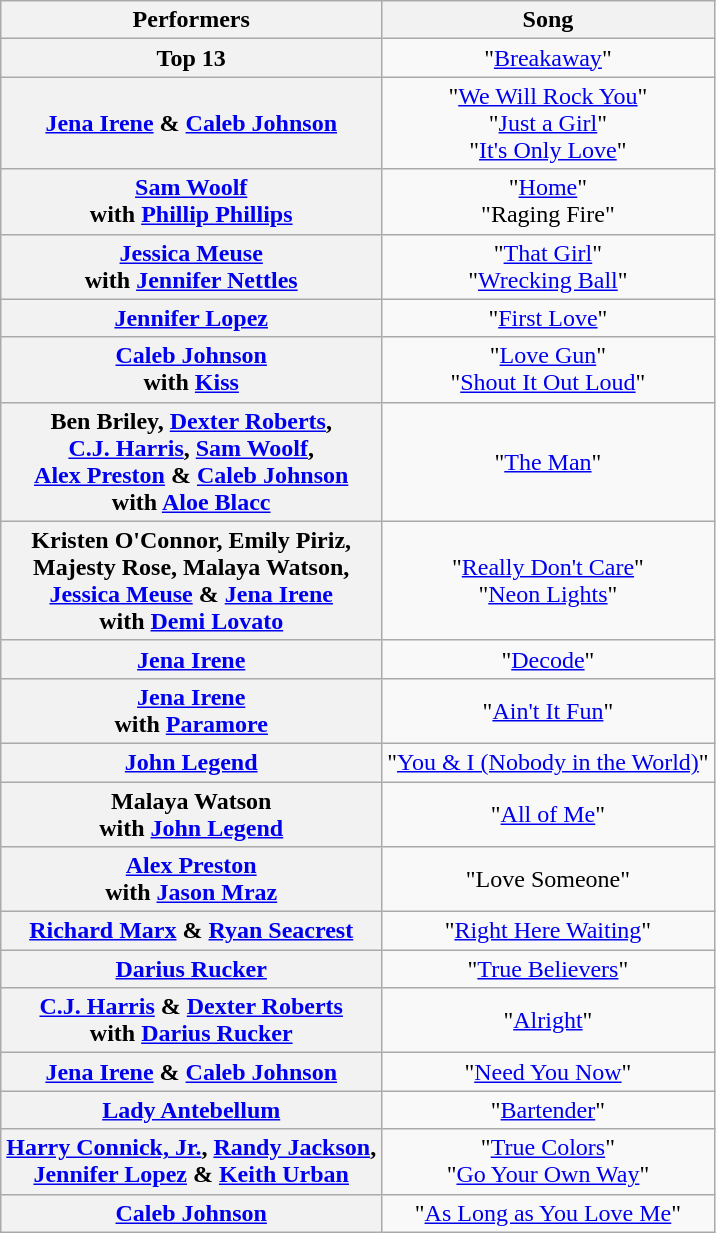<table class="wikitable unsortable" style="text-align:center;">
<tr>
<th scope="col">Performers</th>
<th scope="col">Song</th>
</tr>
<tr>
<th scope="row">Top 13</th>
<td>"<a href='#'>Breakaway</a>"</td>
</tr>
<tr>
<th scope="row"><a href='#'>Jena Irene</a> & <a href='#'>Caleb Johnson</a></th>
<td>"<a href='#'>We Will Rock You</a>"<br>"<a href='#'>Just a Girl</a>"<br>"<a href='#'>It's Only Love</a>"</td>
</tr>
<tr>
<th scope="row"><a href='#'>Sam Woolf</a><br>with <a href='#'>Phillip Phillips</a></th>
<td>"<a href='#'>Home</a>"<br>"Raging Fire"</td>
</tr>
<tr>
<th scope="row"><a href='#'>Jessica Meuse</a><br>with <a href='#'>Jennifer Nettles</a></th>
<td>"<a href='#'>That Girl</a>"<br>"<a href='#'>Wrecking Ball</a>"</td>
</tr>
<tr>
<th scope="row"><a href='#'>Jennifer Lopez</a></th>
<td>"<a href='#'>First Love</a>"</td>
</tr>
<tr>
<th scope="row"><a href='#'>Caleb Johnson</a><br>with <a href='#'>Kiss</a></th>
<td>"<a href='#'>Love Gun</a>"<br>"<a href='#'>Shout It Out Loud</a>"</td>
</tr>
<tr>
<th scope="row">Ben Briley, <a href='#'>Dexter Roberts</a>,<br><a href='#'>C.J. Harris</a>, <a href='#'>Sam Woolf</a>,<br><a href='#'>Alex Preston</a> & <a href='#'>Caleb Johnson</a><br>with <a href='#'>Aloe Blacc</a></th>
<td>"<a href='#'>The Man</a>"</td>
</tr>
<tr>
<th scope="row">Kristen O'Connor, Emily Piriz,<br>Majesty Rose, Malaya Watson,<br><a href='#'>Jessica Meuse</a> & <a href='#'>Jena Irene</a><br>with <a href='#'>Demi Lovato</a></th>
<td>"<a href='#'>Really Don't Care</a>"<br>"<a href='#'>Neon Lights</a>"</td>
</tr>
<tr>
<th scope="row"><a href='#'>Jena Irene</a></th>
<td>"<a href='#'>Decode</a>"</td>
</tr>
<tr>
<th scope="row"><a href='#'>Jena Irene</a><br>with <a href='#'>Paramore</a></th>
<td>"<a href='#'>Ain't It Fun</a>"</td>
</tr>
<tr>
<th scope="row"><a href='#'>John Legend</a></th>
<td>"<a href='#'>You & I (Nobody in the World)</a>"</td>
</tr>
<tr>
<th scope="row">Malaya Watson<br>with <a href='#'>John Legend</a></th>
<td>"<a href='#'>All of Me</a>"</td>
</tr>
<tr>
<th scope="row"><a href='#'>Alex Preston</a><br>with <a href='#'>Jason Mraz</a></th>
<td>"Love Someone"</td>
</tr>
<tr>
<th scope="row"><a href='#'>Richard Marx</a> & <a href='#'>Ryan Seacrest</a></th>
<td>"<a href='#'>Right Here Waiting</a>"</td>
</tr>
<tr>
<th scope="row"><a href='#'>Darius Rucker</a></th>
<td>"<a href='#'>True Believers</a>"</td>
</tr>
<tr>
<th scope="row"><a href='#'>C.J. Harris</a> & <a href='#'>Dexter Roberts</a><br>with <a href='#'>Darius Rucker</a></th>
<td>"<a href='#'>Alright</a>"</td>
</tr>
<tr>
<th scope="row"><a href='#'>Jena Irene</a> & <a href='#'>Caleb Johnson</a></th>
<td>"<a href='#'>Need You Now</a>"</td>
</tr>
<tr>
<th scope="row"><a href='#'>Lady Antebellum</a></th>
<td>"<a href='#'>Bartender</a>"</td>
</tr>
<tr>
<th scope="row"><a href='#'>Harry Connick, Jr.</a>, <a href='#'>Randy Jackson</a>,<br><a href='#'>Jennifer Lopez</a> & <a href='#'>Keith Urban</a></th>
<td>"<a href='#'>True Colors</a>"<br>"<a href='#'>Go Your Own Way</a>"</td>
</tr>
<tr>
<th scope="row"><a href='#'>Caleb Johnson</a></th>
<td>"<a href='#'>As Long as You Love Me</a>"</td>
</tr>
</table>
